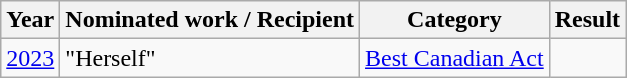<table class="wikitable">
<tr>
<th>Year</th>
<th>Nominated work / Recipient</th>
<th>Category</th>
<th>Result</th>
</tr>
<tr>
<td rowspan="1"><a href='#'>2023</a></td>
<td>"Herself"</td>
<td><a href='#'>Best Canadian Act</a></td>
<td></td>
</tr>
</table>
